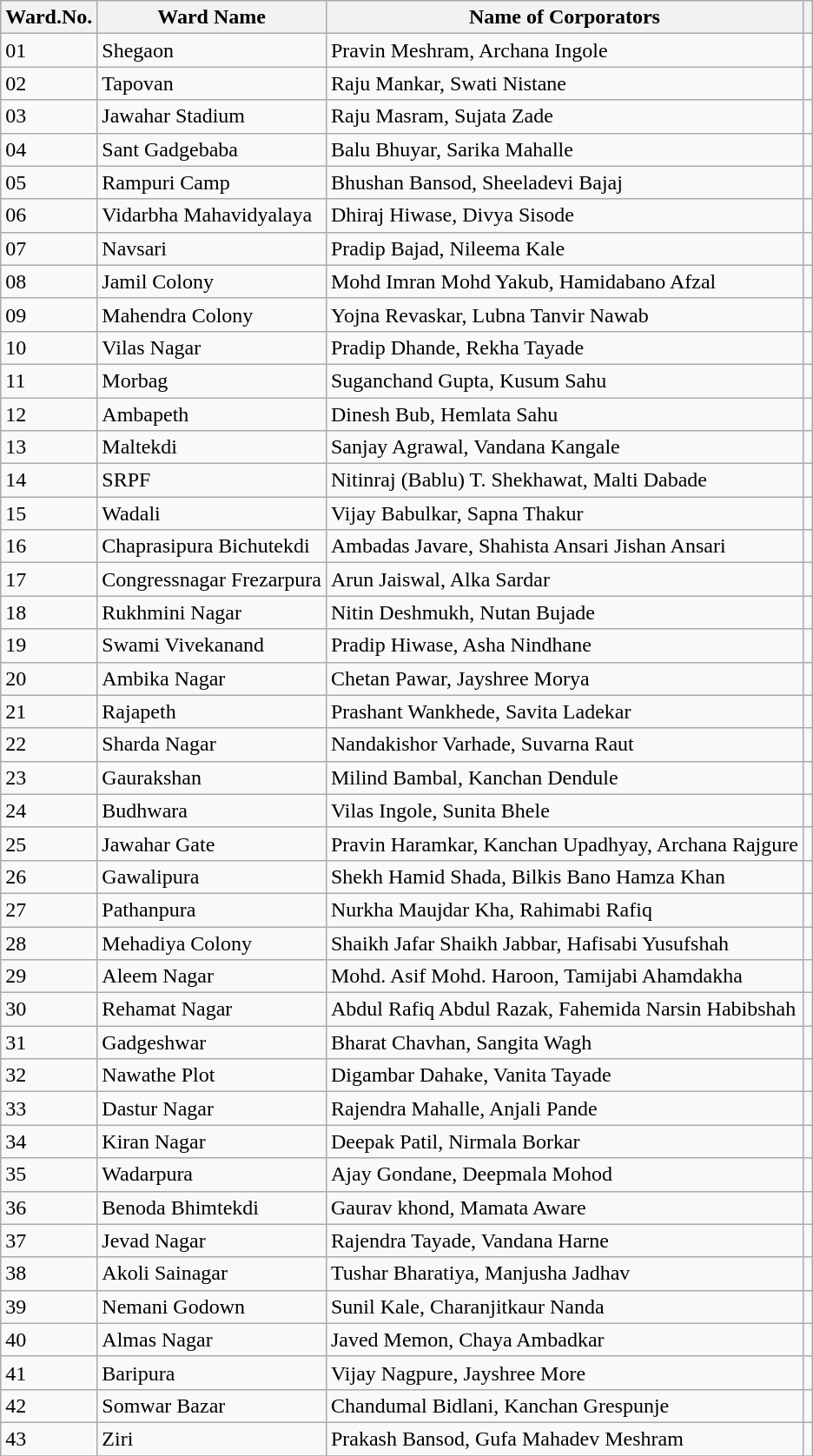<table class="sortable wikitable">
<tr>
<th>Ward.No.</th>
<th>Ward Name</th>
<th>Name of Corporators</th>
<th></th>
</tr>
<tr>
<td>01</td>
<td>Shegaon</td>
<td>Pravin Meshram, Archana Ingole</td>
<td></td>
</tr>
<tr>
<td>02</td>
<td>Tapovan</td>
<td>Raju Mankar, Swati Nistane</td>
<td></td>
</tr>
<tr>
<td>03</td>
<td>Jawahar Stadium</td>
<td>Raju Masram, Sujata Zade</td>
<td></td>
</tr>
<tr>
<td>04</td>
<td>Sant Gadgebaba</td>
<td>Balu Bhuyar, Sarika Mahalle</td>
<td></td>
</tr>
<tr>
<td>05</td>
<td>Rampuri Camp</td>
<td>Bhushan Bansod, Sheeladevi Bajaj</td>
<td></td>
</tr>
<tr>
<td>06</td>
<td>Vidarbha Mahavidyalaya</td>
<td>Dhiraj Hiwase, Divya Sisode</td>
<td></td>
</tr>
<tr>
<td>07</td>
<td>Navsari</td>
<td>Pradip Bajad, Nileema Kale</td>
<td></td>
</tr>
<tr>
<td>08</td>
<td>Jamil Colony</td>
<td>Mohd Imran Mohd Yakub, Hamidabano Afzal</td>
<td></td>
</tr>
<tr>
<td>09</td>
<td>Mahendra Colony</td>
<td>Yojna Revaskar, Lubna Tanvir Nawab</td>
<td></td>
</tr>
<tr>
<td>10</td>
<td>Vilas Nagar</td>
<td>Pradip Dhande, Rekha Tayade</td>
<td></td>
</tr>
<tr>
<td>11</td>
<td>Morbag</td>
<td>Suganchand Gupta, Kusum Sahu</td>
<td></td>
</tr>
<tr>
<td>12</td>
<td>Ambapeth</td>
<td>Dinesh Bub, Hemlata Sahu</td>
<td></td>
</tr>
<tr>
<td>13</td>
<td>Maltekdi</td>
<td>Sanjay Agrawal, Vandana Kangale</td>
<td></td>
</tr>
<tr>
<td>14</td>
<td>SRPF</td>
<td>Nitinraj (Bablu) T. Shekhawat, Malti Dabade</td>
<td></td>
</tr>
<tr>
<td>15</td>
<td>Wadali</td>
<td>Vijay Babulkar, Sapna Thakur</td>
<td></td>
</tr>
<tr>
<td>16</td>
<td>Chaprasipura Bichutekdi</td>
<td>Ambadas Javare, Shahista Ansari Jishan Ansari</td>
<td></td>
</tr>
<tr>
<td>17</td>
<td>Congressnagar Frezarpura</td>
<td>Arun Jaiswal, Alka Sardar</td>
<td></td>
</tr>
<tr>
<td>18</td>
<td>Rukhmini Nagar</td>
<td>Nitin Deshmukh, Nutan Bujade</td>
<td></td>
</tr>
<tr>
<td>19</td>
<td>Swami Vivekanand</td>
<td>Pradip Hiwase, Asha Nindhane</td>
<td></td>
</tr>
<tr>
<td>20</td>
<td>Ambika Nagar</td>
<td>Chetan Pawar, Jayshree Morya</td>
<td></td>
</tr>
<tr>
<td>21</td>
<td>Rajapeth</td>
<td>Prashant Wankhede, Savita Ladekar</td>
<td></td>
</tr>
<tr>
<td>22</td>
<td>Sharda Nagar</td>
<td>Nandakishor Varhade, Suvarna Raut</td>
<td></td>
</tr>
<tr>
<td>23</td>
<td>Gaurakshan</td>
<td>Milind Bambal, Kanchan Dendule</td>
<td></td>
</tr>
<tr>
<td>24</td>
<td>Budhwara</td>
<td>Vilas Ingole, Sunita Bhele</td>
<td></td>
</tr>
<tr>
<td>25</td>
<td>Jawahar Gate</td>
<td>Pravin Haramkar, Kanchan Upadhyay, Archana Rajgure</td>
<td></td>
</tr>
<tr>
<td>26</td>
<td>Gawalipura</td>
<td>Shekh Hamid Shada, Bilkis Bano Hamza Khan</td>
<td></td>
</tr>
<tr>
<td>27</td>
<td>Pathanpura</td>
<td>Nurkha Maujdar Kha, Rahimabi Rafiq</td>
<td></td>
</tr>
<tr>
<td>28</td>
<td>Mehadiya Colony</td>
<td>Shaikh Jafar Shaikh Jabbar, Hafisabi Yusufshah</td>
<td></td>
</tr>
<tr>
<td>29</td>
<td>Aleem Nagar</td>
<td>Mohd. Asif Mohd. Haroon, Tamijabi Ahamdakha</td>
<td></td>
</tr>
<tr>
<td>30</td>
<td>Rehamat Nagar</td>
<td>Abdul Rafiq Abdul Razak, Fahemida Narsin Habibshah</td>
<td></td>
</tr>
<tr>
<td>31</td>
<td>Gadgeshwar</td>
<td>Bharat Chavhan, Sangita Wagh</td>
<td></td>
</tr>
<tr>
<td>32</td>
<td>Nawathe Plot</td>
<td>Digambar Dahake, Vanita Tayade</td>
<td></td>
</tr>
<tr>
<td>33</td>
<td>Dastur Nagar</td>
<td>Rajendra Mahalle, Anjali Pande</td>
<td></td>
</tr>
<tr>
<td>34</td>
<td>Kiran Nagar</td>
<td>Deepak Patil, Nirmala Borkar</td>
<td></td>
</tr>
<tr>
<td>35</td>
<td>Wadarpura</td>
<td>Ajay Gondane, Deepmala Mohod</td>
<td></td>
</tr>
<tr>
<td>36</td>
<td>Benoda Bhimtekdi</td>
<td>Gaurav  khond, Mamata Aware</td>
<td></td>
</tr>
<tr>
<td>37</td>
<td>Jevad Nagar</td>
<td>Rajendra Tayade, Vandana Harne</td>
<td></td>
</tr>
<tr>
<td>38</td>
<td>Akoli Sainagar</td>
<td>Tushar Bharatiya, Manjusha Jadhav</td>
<td></td>
</tr>
<tr>
<td>39</td>
<td>Nemani Godown</td>
<td>Sunil Kale, Charanjitkaur Nanda</td>
<td></td>
</tr>
<tr>
<td>40</td>
<td>Almas Nagar</td>
<td>Javed Memon, Chaya Ambadkar</td>
<td></td>
</tr>
<tr>
<td>41</td>
<td>Baripura</td>
<td>Vijay Nagpure, Jayshree More</td>
<td></td>
</tr>
<tr>
<td>42</td>
<td>Somwar Bazar</td>
<td>Chandumal Bidlani, Kanchan Grespunje</td>
<td></td>
</tr>
<tr>
<td>43</td>
<td>Ziri</td>
<td>Prakash Bansod, Gufa Mahadev Meshram</td>
<td></td>
</tr>
<tr>
</tr>
</table>
